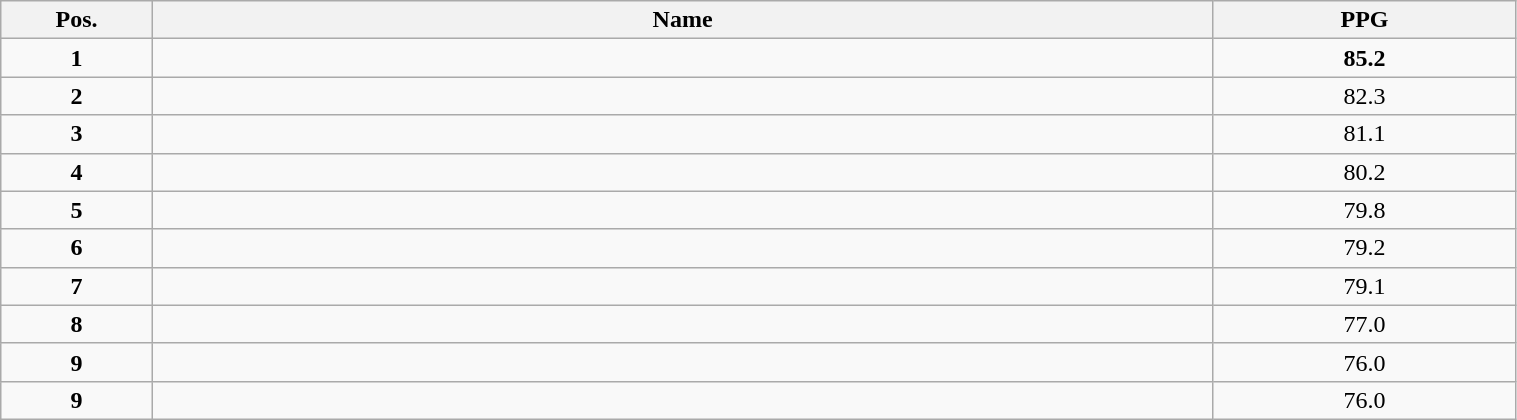<table class="wikitable" style="width:80%;">
<tr>
<th style="width:10%;">Pos.</th>
<th style="width:70%;">Name</th>
<th style="width:20%;">PPG</th>
</tr>
<tr>
<td align=center><strong>1</strong></td>
<td><strong></strong></td>
<td align=center><strong>85.2</strong></td>
</tr>
<tr>
<td align=center><strong>2</strong></td>
<td></td>
<td align=center>82.3</td>
</tr>
<tr>
<td align=center><strong>3</strong></td>
<td></td>
<td align=center>81.1</td>
</tr>
<tr>
<td align=center><strong>4</strong></td>
<td></td>
<td align=center>80.2</td>
</tr>
<tr>
<td align=center><strong>5</strong></td>
<td></td>
<td align=center>79.8</td>
</tr>
<tr>
<td align=center><strong>6</strong></td>
<td></td>
<td align=center>79.2</td>
</tr>
<tr>
<td align=center><strong>7</strong></td>
<td></td>
<td align=center>79.1</td>
</tr>
<tr>
<td align=center><strong>8</strong></td>
<td></td>
<td align=center>77.0</td>
</tr>
<tr>
<td align=center><strong>9</strong></td>
<td></td>
<td align=center>76.0</td>
</tr>
<tr>
<td align=center><strong>9</strong></td>
<td></td>
<td align=center>76.0</td>
</tr>
</table>
